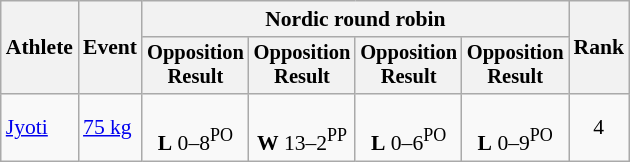<table class="wikitable" style="font-size:90%; text-align:center">
<tr>
<th rowspan=2>Athlete</th>
<th rowspan=2>Event</th>
<th colspan=4>Nordic round robin</th>
<th rowspan=2>Rank</th>
</tr>
<tr style="font-size: 95%">
<th>Opposition<br>Result</th>
<th>Opposition<br>Result</th>
<th>Opposition<br>Result</th>
<th>Opposition<br>Result</th>
</tr>
<tr>
<td align=left><a href='#'>Jyoti</a></td>
<td align=left><a href='#'>75 kg</a></td>
<td><br><strong>L</strong> 0–8<sup>PO</sup></td>
<td><br><strong>W</strong> 13–2<sup>PP</sup></td>
<td><br><strong>L</strong> 0–6<sup>PO</sup></td>
<td><br><strong>L</strong> 0–9<sup>PO</sup></td>
<td>4</td>
</tr>
</table>
